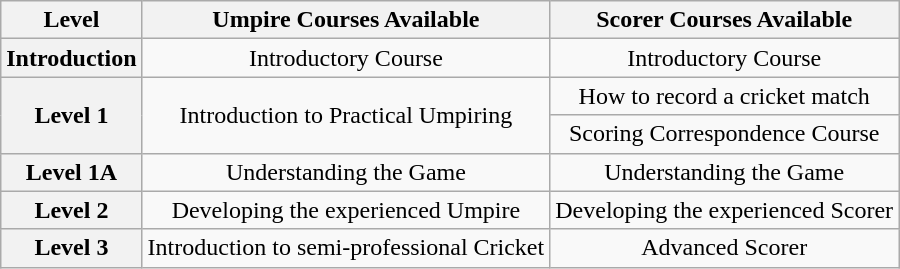<table class="wikitable" style="text-align: center;">
<tr>
<th>Level</th>
<th>Umpire Courses Available</th>
<th>Scorer Courses Available</th>
</tr>
<tr>
<th>Introduction</th>
<td>Introductory Course</td>
<td>Introductory Course</td>
</tr>
<tr>
<th rowspan = "2">Level 1</th>
<td rowspan = "2">Introduction to Practical Umpiring</td>
<td>How to record a cricket match</td>
</tr>
<tr>
<td>Scoring Correspondence Course</td>
</tr>
<tr>
<th>Level 1A</th>
<td>Understanding the Game</td>
<td>Understanding the Game</td>
</tr>
<tr>
<th>Level 2</th>
<td>Developing the experienced Umpire</td>
<td>Developing the experienced Scorer</td>
</tr>
<tr>
<th>Level 3</th>
<td>Introduction to semi-professional Cricket</td>
<td>Advanced Scorer</td>
</tr>
</table>
